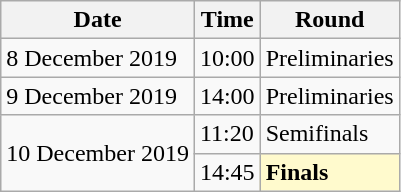<table class="wikitable">
<tr>
<th>Date</th>
<th>Time</th>
<th>Round</th>
</tr>
<tr>
<td>8 December 2019</td>
<td>10:00</td>
<td>Preliminaries</td>
</tr>
<tr>
<td>9 December 2019</td>
<td>14:00</td>
<td>Preliminaries</td>
</tr>
<tr>
<td rowspan="2">10 December 2019</td>
<td>11:20</td>
<td>Semifinals</td>
</tr>
<tr>
<td>14:45</td>
<td style="background:lemonchiffon;"><strong>Finals</strong></td>
</tr>
</table>
